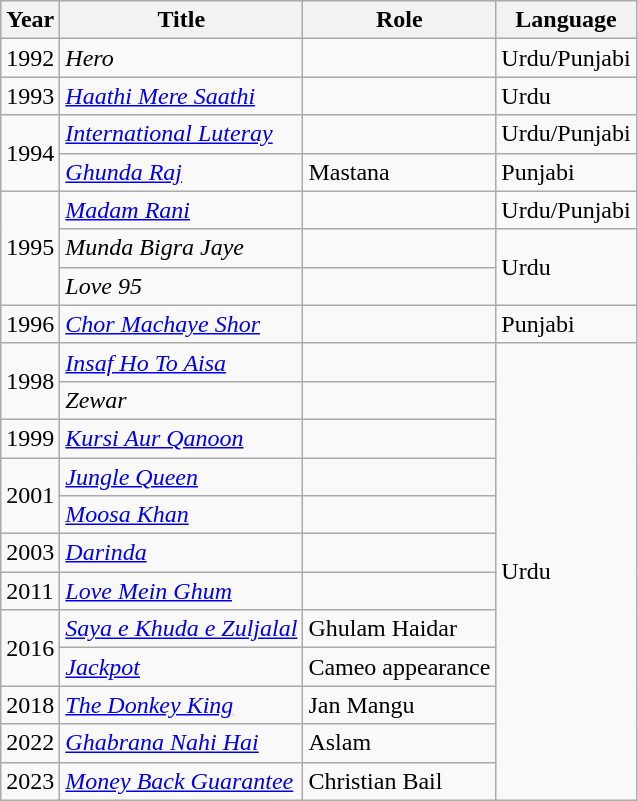<table class="wikitable sortable">
<tr>
<th>Year</th>
<th>Title</th>
<th>Role</th>
<th>Language</th>
</tr>
<tr>
<td>1992</td>
<td><em>Hero</em></td>
<td></td>
<td>Urdu/Punjabi</td>
</tr>
<tr>
<td>1993</td>
<td><em><a href='#'>Haathi Mere Saathi</a></em></td>
<td></td>
<td>Urdu</td>
</tr>
<tr>
<td rowspan="2">1994</td>
<td><em><a href='#'>International Luteray</a></em></td>
<td></td>
<td>Urdu/Punjabi</td>
</tr>
<tr>
<td><em><a href='#'>Ghunda Raj</a></em></td>
<td>Mastana</td>
<td>Punjabi</td>
</tr>
<tr>
<td rowspan="3">1995</td>
<td><em><a href='#'>Madam Rani</a></em></td>
<td></td>
<td>Urdu/Punjabi</td>
</tr>
<tr>
<td><em>Munda Bigra Jaye</em></td>
<td></td>
<td rowspan="2">Urdu</td>
</tr>
<tr>
<td><em>Love 95</em></td>
<td></td>
</tr>
<tr>
<td>1996</td>
<td><em><a href='#'>Chor Machaye Shor</a></em></td>
<td></td>
<td>Punjabi</td>
</tr>
<tr>
<td rowspan="2">1998</td>
<td><em><a href='#'>Insaf Ho To Aisa</a></em></td>
<td></td>
<td rowspan="12">Urdu</td>
</tr>
<tr>
<td><em>Zewar</em></td>
<td></td>
</tr>
<tr>
<td>1999</td>
<td><em><a href='#'>Kursi Aur Qanoon</a></em></td>
<td></td>
</tr>
<tr>
<td rowspan="2">2001</td>
<td><a href='#'><em>Jungle Queen</em></a></td>
<td></td>
</tr>
<tr>
<td><em><a href='#'>Moosa Khan</a></em></td>
<td></td>
</tr>
<tr>
<td>2003</td>
<td><em><a href='#'>Darinda</a></em></td>
<td></td>
</tr>
<tr>
<td>2011</td>
<td><em><a href='#'>Love Mein Ghum</a></em></td>
<td></td>
</tr>
<tr>
<td rowspan="2">2016</td>
<td><em><a href='#'>Saya e Khuda e Zuljalal</a></em></td>
<td>Ghulam Haidar</td>
</tr>
<tr>
<td><a href='#'><em>Jackpot</em></a></td>
<td>Cameo appearance</td>
</tr>
<tr>
<td>2018</td>
<td><em><a href='#'>The Donkey King</a></em></td>
<td>Jan Mangu</td>
</tr>
<tr>
<td>2022</td>
<td><em><a href='#'>Ghabrana Nahi Hai</a></em></td>
<td>Aslam</td>
</tr>
<tr>
<td>2023</td>
<td><em><a href='#'>Money Back Guarantee</a></em></td>
<td>Christian Bail</td>
</tr>
</table>
